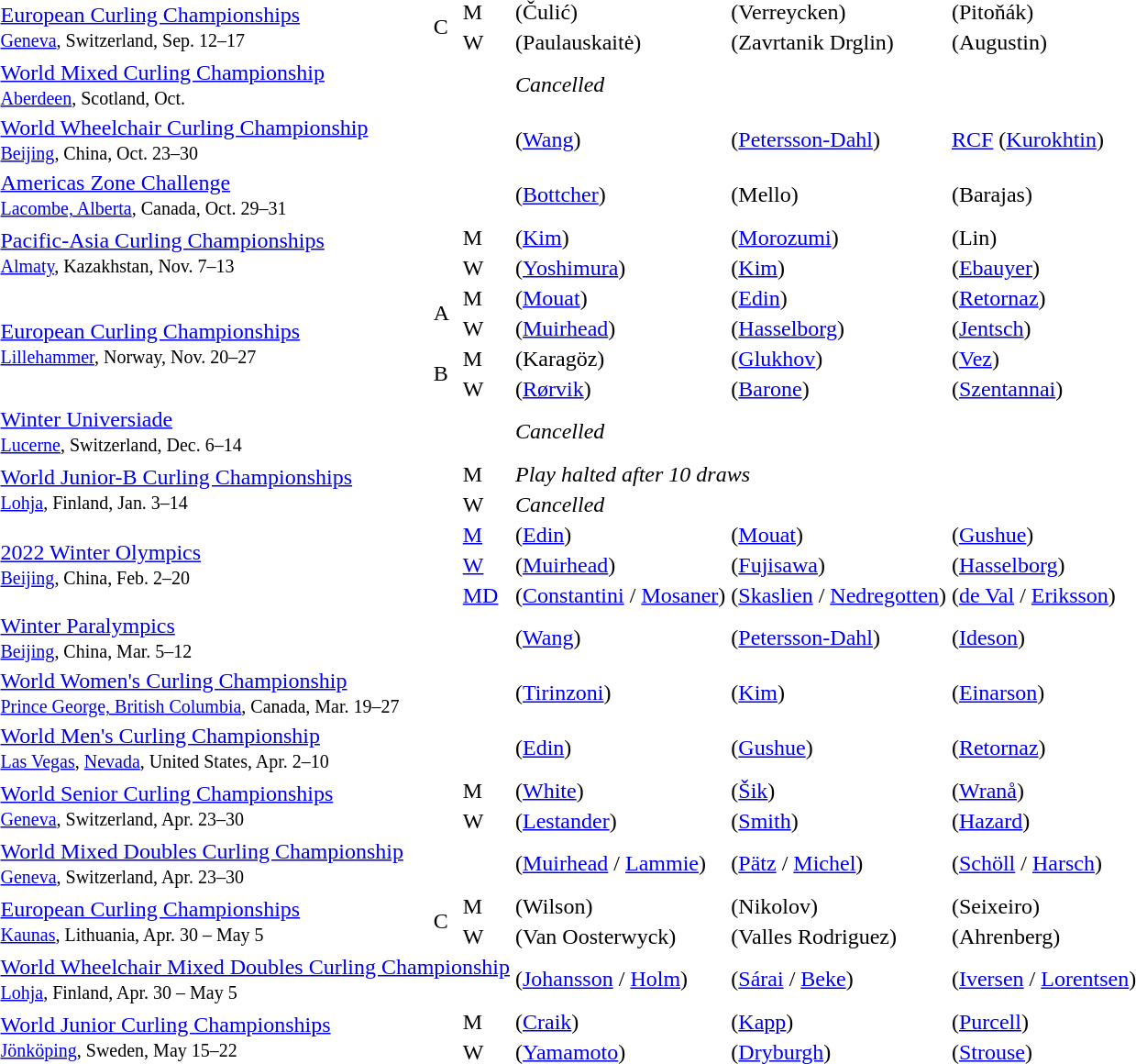<table>
<tr>
<td rowspan="2"><a href='#'>European Curling Championships</a> <br> <small><a href='#'>Geneva</a>, Switzerland, Sep. 12–17</small></td>
<td rowspan="2">C</td>
<td>M</td>
<td> (Čulić)</td>
<td> (Verreycken)</td>
<td> (Pitoňák)</td>
</tr>
<tr>
<td>W</td>
<td> (Paulauskaitė)</td>
<td> (Zavrtanik Drglin)</td>
<td> (Augustin)</td>
</tr>
<tr>
<td colspan="3"><a href='#'>World Mixed Curling Championship</a> <br> <small><a href='#'>Aberdeen</a>, Scotland, Oct.</small></td>
<td colspan="3"><em>Cancelled</em></td>
</tr>
<tr>
<td colspan="3"><a href='#'>World Wheelchair Curling Championship</a> <br> <small><a href='#'>Beijing</a>, China, Oct. 23–30</small></td>
<td> (<a href='#'>Wang</a>)</td>
<td> (<a href='#'>Petersson-Dahl</a>)</td>
<td> <a href='#'>RCF</a> (<a href='#'>Kurokhtin</a>)</td>
</tr>
<tr>
<td colspan="3"><a href='#'>Americas Zone Challenge</a><br> <small><a href='#'>Lacombe, Alberta</a>, Canada, Oct. 29–31</small></td>
<td> (<a href='#'>Bottcher</a>)</td>
<td> (Mello)</td>
<td> (Barajas)</td>
</tr>
<tr>
<td rowspan="2" colspan="2"><a href='#'>Pacific-Asia Curling Championships</a> <br> <small><a href='#'>Almaty</a>, Kazakhstan, Nov. 7–13</small></td>
<td>M</td>
<td> (<a href='#'>Kim</a>)</td>
<td> (<a href='#'>Morozumi</a>)</td>
<td> (Lin)</td>
</tr>
<tr>
<td>W</td>
<td> (<a href='#'>Yoshimura</a>)</td>
<td> (<a href='#'>Kim</a>)</td>
<td> (<a href='#'>Ebauyer</a>)</td>
</tr>
<tr>
<td rowspan="4"><a href='#'>European Curling Championships</a> <br> <small><a href='#'>Lillehammer</a>, Norway, Nov. 20–27</small></td>
<td rowspan="2">A</td>
<td>M</td>
<td> (<a href='#'>Mouat</a>)</td>
<td> (<a href='#'>Edin</a>)</td>
<td> (<a href='#'>Retornaz</a>)</td>
</tr>
<tr>
<td>W</td>
<td> (<a href='#'>Muirhead</a>)</td>
<td> (<a href='#'>Hasselborg</a>)</td>
<td> (<a href='#'>Jentsch</a>)</td>
</tr>
<tr>
<td rowspan="2">B</td>
<td>M</td>
<td> (Karagöz)</td>
<td> (<a href='#'>Glukhov</a>)</td>
<td> (<a href='#'>Vez</a>)</td>
</tr>
<tr>
<td>W</td>
<td> (<a href='#'>Rørvik</a>)</td>
<td> (<a href='#'>Barone</a>)</td>
<td> (<a href='#'>Szentannai</a>)</td>
</tr>
<tr>
<td colspan="3"><a href='#'>Winter Universiade</a> <br> <small><a href='#'>Lucerne</a>, Switzerland, Dec. 6–14</small></td>
<td colspan="3"><em>Cancelled</em></td>
</tr>
<tr>
<td colspan="2" rowspan="2"><a href='#'>World Junior-B Curling Championships</a><br> <small><a href='#'>Lohja</a>, Finland, Jan. 3–14</small></td>
<td>M</td>
<td colspan="3"><em>Play halted after 10 draws</em></td>
</tr>
<tr>
<td>W</td>
<td colspan="3"><em>Cancelled</em></td>
</tr>
<tr>
<td rowspan=3 colspan=2><a href='#'>2022 Winter Olympics</a> <br> <small><a href='#'>Beijing</a>, China, Feb. 2–20</small></td>
<td rowspan=1><a href='#'>M</a></td>
<td> (<a href='#'>Edin</a>)</td>
<td> (<a href='#'>Mouat</a>)</td>
<td> (<a href='#'>Gushue</a>)</td>
</tr>
<tr>
<td rowspan=1><a href='#'>W</a></td>
<td> (<a href='#'>Muirhead</a>)</td>
<td> (<a href='#'>Fujisawa</a>)</td>
<td> (<a href='#'>Hasselborg</a>)</td>
</tr>
<tr>
<td rowspan=1><a href='#'>MD</a></td>
<td> (<a href='#'>Constantini</a> / <a href='#'>Mosaner</a>)</td>
<td> (<a href='#'>Skaslien</a> / <a href='#'>Nedregotten</a>)</td>
<td> (<a href='#'>de Val</a> / <a href='#'>Eriksson</a>)</td>
</tr>
<tr>
<td colspan="3"><a href='#'>Winter Paralympics</a> <br> <small><a href='#'>Beijing</a>, China, Mar. 5–12</small></td>
<td> (<a href='#'>Wang</a>)</td>
<td> (<a href='#'>Petersson-Dahl</a>)</td>
<td> (<a href='#'>Ideson</a>)</td>
</tr>
<tr>
<td colspan="3"><a href='#'>World Women's Curling Championship</a> <br> <small><a href='#'>Prince George, British Columbia</a>, Canada, Mar. 19–27</small></td>
<td> (<a href='#'>Tirinzoni</a>)</td>
<td> (<a href='#'>Kim</a>)</td>
<td> (<a href='#'>Einarson</a>)</td>
</tr>
<tr>
<td colspan="3"><a href='#'>World Men's Curling Championship</a> <br> <small><a href='#'>Las Vegas</a>, <a href='#'>Nevada</a>, United States, Apr. 2–10</small></td>
<td> (<a href='#'>Edin</a>)</td>
<td> (<a href='#'>Gushue</a>)</td>
<td> (<a href='#'>Retornaz</a>)</td>
</tr>
<tr>
<td colspan="2" rowspan="2"><a href='#'>World Senior Curling Championships</a> <br> <small><a href='#'>Geneva</a>, Switzerland, Apr. 23–30</small></td>
<td>M</td>
<td> (<a href='#'>White</a>)</td>
<td> (<a href='#'>Šik</a>)</td>
<td> (<a href='#'>Wranå</a>)</td>
</tr>
<tr>
<td>W</td>
<td> (<a href='#'>Lestander</a>)</td>
<td> (<a href='#'>Smith</a>)</td>
<td> (<a href='#'>Hazard</a>)</td>
</tr>
<tr>
<td colspan="3"><a href='#'>World Mixed Doubles Curling Championship</a> <br> <small><a href='#'>Geneva</a>, Switzerland, Apr. 23–30</small></td>
<td> (<a href='#'>Muirhead</a> / <a href='#'>Lammie</a>)</td>
<td> (<a href='#'>Pätz</a> / <a href='#'>Michel</a>)</td>
<td> (<a href='#'>Schöll</a> / <a href='#'>Harsch</a>)</td>
</tr>
<tr>
<td rowspan="2"><a href='#'>European Curling Championships</a> <br> <small><a href='#'>Kaunas</a>, Lithuania, Apr. 30 – May 5</small></td>
<td rowspan="2">C</td>
<td>M</td>
<td> (Wilson)</td>
<td> (Nikolov)</td>
<td> (Seixeiro)</td>
</tr>
<tr>
<td>W</td>
<td> (Van Oosterwyck)</td>
<td> (Valles Rodriguez)</td>
<td> (Ahrenberg)</td>
</tr>
<tr>
<td colspan="3"><a href='#'>World Wheelchair Mixed Doubles Curling Championship</a> <br> <small><a href='#'>Lohja</a>, Finland, Apr. 30 – May 5</small></td>
<td> (<a href='#'>Johansson</a> / <a href='#'>Holm</a>)</td>
<td> (<a href='#'>Sárai</a> / <a href='#'>Beke</a>)</td>
<td> (<a href='#'>Iversen</a> / <a href='#'>Lorentsen</a>)</td>
</tr>
<tr>
<td colspan="2" rowspan="2"><a href='#'>World Junior Curling Championships</a> <br> <small><a href='#'>Jönköping</a>, Sweden, May 15–22</small></td>
<td>M</td>
<td> (<a href='#'>Craik</a>)</td>
<td> (<a href='#'>Kapp</a>)</td>
<td> (<a href='#'>Purcell</a>)</td>
</tr>
<tr>
<td>W</td>
<td> (<a href='#'>Yamamoto</a>)</td>
<td> (<a href='#'>Dryburgh</a>)</td>
<td> (<a href='#'>Strouse</a>)</td>
</tr>
</table>
